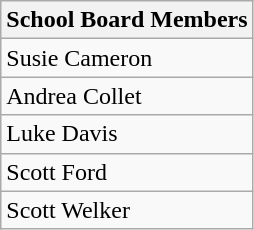<table class="wikitable">
<tr>
<th>School Board Members</th>
</tr>
<tr>
<td>Susie Cameron</td>
</tr>
<tr>
<td>Andrea Collet</td>
</tr>
<tr>
<td>Luke Davis</td>
</tr>
<tr>
<td>Scott Ford</td>
</tr>
<tr>
<td>Scott Welker</td>
</tr>
</table>
